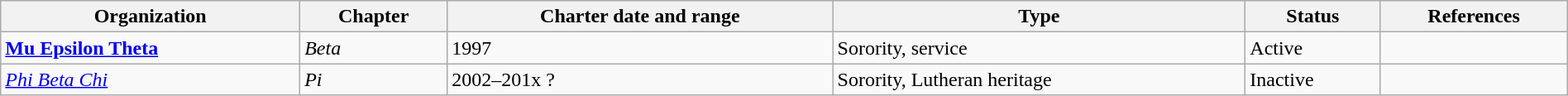<table class="wikitable" style="width:100%;">
<tr>
<th>Organization</th>
<th>Chapter</th>
<th>Charter date and range</th>
<th>Type</th>
<th>Status</th>
<th>References</th>
</tr>
<tr>
<td><strong><a href='#'>Mu Epsilon Theta</a></strong></td>
<td><em>Beta</em></td>
<td>1997</td>
<td>Sorority, service</td>
<td>Active</td>
<td></td>
</tr>
<tr>
<td><em><a href='#'>Phi Beta Chi</a></em></td>
<td><em>Pi</em></td>
<td>2002–201x ?</td>
<td>Sorority, Lutheran heritage</td>
<td>Inactive</td>
<td></td>
</tr>
</table>
